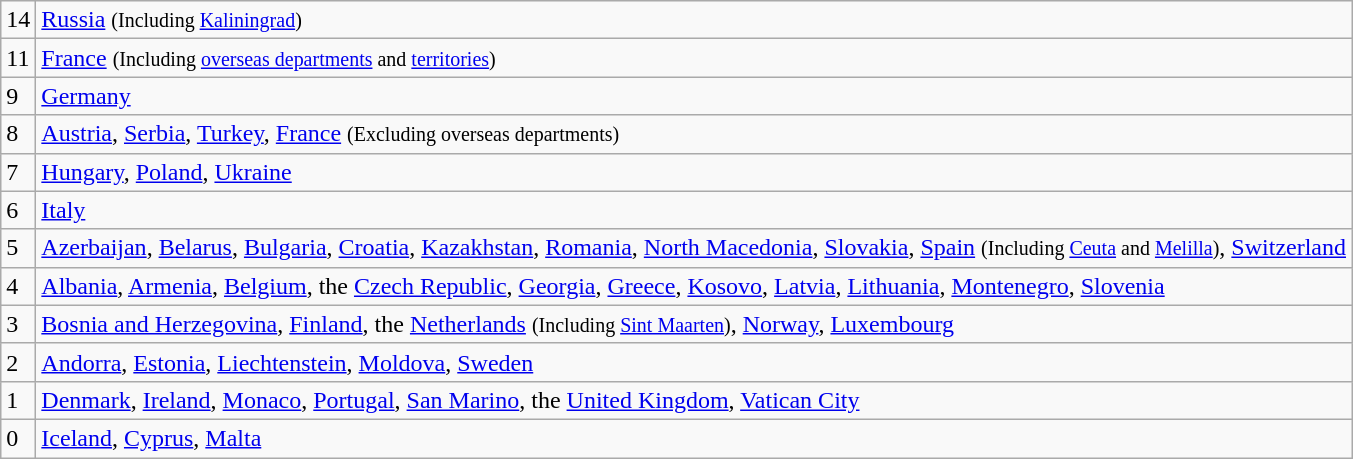<table class="wikitable">
<tr>
<td>14</td>
<td><a href='#'>Russia</a> <small>(Including <a href='#'>Kaliningrad</a>)</small></td>
</tr>
<tr>
<td>11</td>
<td><a href='#'>France</a> <small>(Including <a href='#'>overseas departments</a> and <a href='#'>territories</a>)</small></td>
</tr>
<tr>
<td>9</td>
<td><a href='#'>Germany</a></td>
</tr>
<tr>
<td>8</td>
<td><a href='#'>Austria</a>, <a href='#'>Serbia</a>, <a href='#'>Turkey</a>, <a href='#'>France</a> <small>(Excluding overseas departments)</small></td>
</tr>
<tr>
<td>7</td>
<td><a href='#'>Hungary</a>, <a href='#'>Poland</a>, <a href='#'>Ukraine</a></td>
</tr>
<tr>
<td>6</td>
<td><a href='#'>Italy</a></td>
</tr>
<tr>
<td>5</td>
<td><a href='#'>Azerbaijan</a>, <a href='#'>Belarus</a>, <a href='#'>Bulgaria</a>, <a href='#'>Croatia</a>, <a href='#'>Kazakhstan</a>, <a href='#'>Romania</a>, <a href='#'>North Macedonia</a>, <a href='#'>Slovakia</a>, <a href='#'>Spain</a> <small>(Including <a href='#'>Ceuta</a> and <a href='#'>Melilla</a>)</small>, <a href='#'>Switzerland</a></td>
</tr>
<tr>
<td>4</td>
<td><a href='#'>Albania</a>, <a href='#'>Armenia</a>, <a href='#'>Belgium</a>, the <a href='#'>Czech Republic</a>, <a href='#'>Georgia</a>, <a href='#'>Greece</a>, <a href='#'>Kosovo</a>, <a href='#'>Latvia</a>, <a href='#'>Lithuania</a>, <a href='#'>Montenegro</a>,  <a href='#'>Slovenia</a></td>
</tr>
<tr>
<td>3</td>
<td><a href='#'>Bosnia and Herzegovina</a>, <a href='#'>Finland</a>, the <a href='#'>Netherlands</a> <small>(Including <a href='#'>Sint Maarten</a>)</small>, <a href='#'>Norway</a>, <a href='#'>Luxembourg</a></td>
</tr>
<tr>
<td>2</td>
<td><a href='#'>Andorra</a>, <a href='#'>Estonia</a>, <a href='#'>Liechtenstein</a>, <a href='#'>Moldova</a>, <a href='#'>Sweden</a></td>
</tr>
<tr>
<td>1</td>
<td><a href='#'>Denmark</a>, <a href='#'>Ireland</a>, <a href='#'>Monaco</a>, <a href='#'>Portugal</a>, <a href='#'>San Marino</a>, the <a href='#'>United Kingdom</a>, <a href='#'>Vatican City</a></td>
</tr>
<tr>
<td>0</td>
<td><a href='#'>Iceland</a>, <a href='#'>Cyprus</a>, <a href='#'>Malta</a></td>
</tr>
</table>
